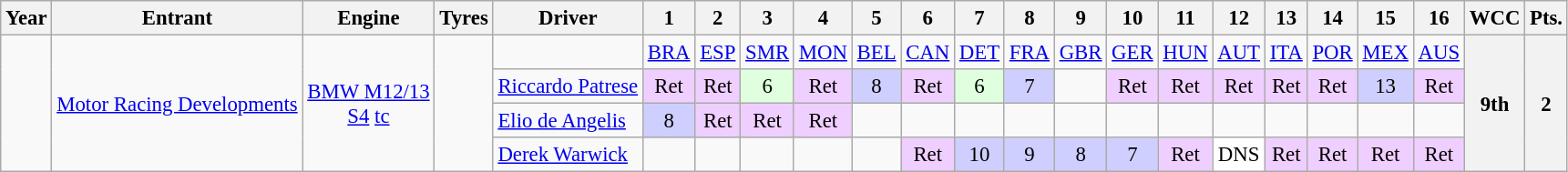<table class="wikitable" style="text-align:center; font-size:95%">
<tr>
<th>Year</th>
<th>Entrant</th>
<th>Engine</th>
<th>Tyres</th>
<th>Driver</th>
<th>1</th>
<th>2</th>
<th>3</th>
<th>4</th>
<th>5</th>
<th>6</th>
<th>7</th>
<th>8</th>
<th>9</th>
<th>10</th>
<th>11</th>
<th>12</th>
<th>13</th>
<th>14</th>
<th>15</th>
<th>16</th>
<th>WCC</th>
<th>Pts.</th>
</tr>
<tr>
<td rowspan="4"></td>
<td rowspan="4"><a href='#'>Motor Racing Developments</a></td>
<td rowspan="4"><a href='#'>BMW M12/13</a><br><a href='#'>S4</a> <a href='#'>tc</a></td>
<td rowspan="4"></td>
<td></td>
<td><a href='#'>BRA</a></td>
<td><a href='#'>ESP</a></td>
<td><a href='#'>SMR</a></td>
<td><a href='#'>MON</a></td>
<td><a href='#'>BEL</a></td>
<td><a href='#'>CAN</a></td>
<td><a href='#'>DET</a></td>
<td><a href='#'>FRA</a></td>
<td><a href='#'>GBR</a></td>
<td><a href='#'>GER</a></td>
<td><a href='#'>HUN</a></td>
<td><a href='#'>AUT</a></td>
<td><a href='#'>ITA</a></td>
<td><a href='#'>POR</a></td>
<td><a href='#'>MEX</a></td>
<td><a href='#'>AUS</a></td>
<th rowspan="4">9th</th>
<th rowspan="4">2</th>
</tr>
<tr>
<td align="left"><a href='#'>Riccardo Patrese</a></td>
<td style="background:#efcfff;">Ret</td>
<td style="background:#efcfff;">Ret</td>
<td style="background:#dfffdf;">6</td>
<td style="background:#efcfff;">Ret</td>
<td style="background:#cfcfff;">8</td>
<td style="background:#efcfff;">Ret</td>
<td style="background:#dfffdf;">6</td>
<td style="background:#cfcfff;">7</td>
<td></td>
<td style="background:#efcfff;">Ret</td>
<td style="background:#efcfff;">Ret</td>
<td style="background:#efcfff;">Ret</td>
<td style="background:#efcfff;">Ret</td>
<td style="background:#efcfff;">Ret</td>
<td style="background:#cfcfff;">13</td>
<td style="background:#efcfff;">Ret</td>
</tr>
<tr>
<td align="left"><a href='#'>Elio de Angelis</a></td>
<td style="background:#cfcfff;">8</td>
<td style="background:#efcfff;">Ret</td>
<td style="background:#efcfff;">Ret</td>
<td style="background:#efcfff;">Ret</td>
<td></td>
<td></td>
<td></td>
<td></td>
<td></td>
<td></td>
<td></td>
<td></td>
<td></td>
<td></td>
<td></td>
<td></td>
</tr>
<tr>
<td align="left"><a href='#'>Derek Warwick</a></td>
<td></td>
<td></td>
<td></td>
<td></td>
<td></td>
<td style="background:#efcfff;">Ret</td>
<td style="background:#cfcfff;">10</td>
<td style="background:#cfcfff;">9</td>
<td style="background:#cfcfff;">8</td>
<td style="background:#cfcfff;">7</td>
<td style="background:#efcfff;">Ret</td>
<td style="background:white;">DNS</td>
<td style="background:#efcfff;">Ret</td>
<td style="background:#efcfff;">Ret</td>
<td style="background:#efcfff;">Ret</td>
<td style="background:#efcfff;">Ret</td>
</tr>
</table>
